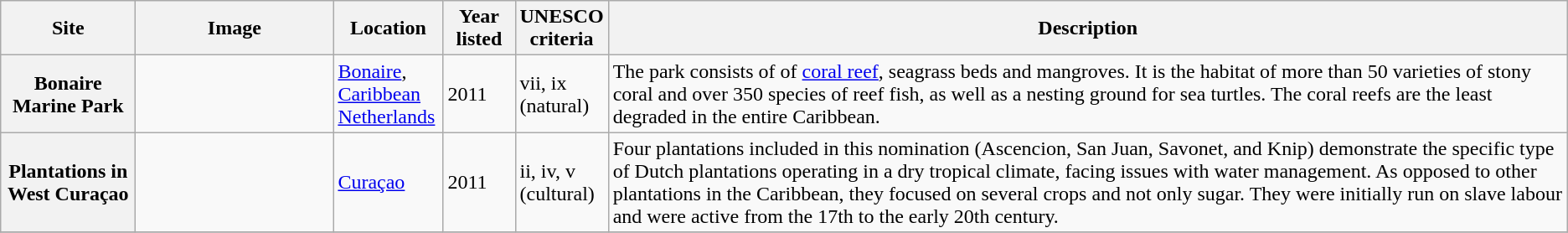<table class="wikitable sortable plainrowheaders">
<tr>
<th style="width:100px;" scope="col">Site</th>
<th class="unsortable"  style="width:150px;" scope="col">Image</th>
<th style="width:80px;" scope="col">Location</th>
<th style="width:50px;" scope="col">Year listed</th>
<th style="width:60px;" scope="col">UNESCO criteria</th>
<th scope="col" class="unsortable">Description</th>
</tr>
<tr>
<th scope="row">Bonaire Marine Park</th>
<td></td>
<td><a href='#'>Bonaire</a>, <a href='#'>Caribbean Netherlands</a></td>
<td>2011</td>
<td>vii, ix (natural)</td>
<td>The park consists of  of <a href='#'>coral reef</a>, seagrass beds and mangroves. It is the habitat of more than 50 varieties of stony coral and over 350 species of reef fish, as well as a nesting ground for sea turtles. The coral reefs are the least degraded in the entire Caribbean.</td>
</tr>
<tr>
<th scope="row">Plantations in West Curaçao</th>
<td></td>
<td><a href='#'>Curaçao</a></td>
<td>2011</td>
<td>ii, iv, v (cultural)</td>
<td>Four plantations included in this nomination (Ascencion, San Juan, Savonet, and Knip) demonstrate the specific type of Dutch plantations operating in a dry tropical climate, facing issues with water management. As opposed to other plantations in the Caribbean, they focused on several crops and not only sugar. They were initially run on slave labour and were active from the 17th to the early 20th century.</td>
</tr>
<tr>
</tr>
</table>
